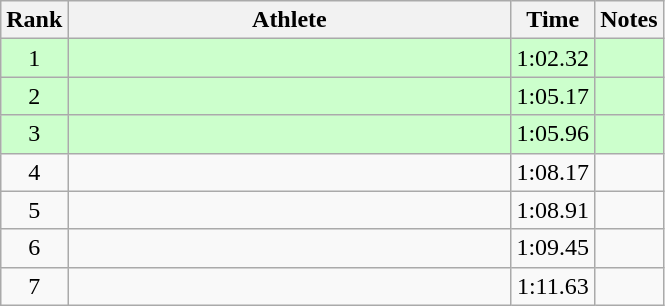<table class="wikitable" style="text-align:center">
<tr>
<th>Rank</th>
<th Style="width:18em">Athlete</th>
<th>Time</th>
<th>Notes</th>
</tr>
<tr style="background:#cfc">
<td>1</td>
<td style="text-align:left"></td>
<td>1:02.32</td>
<td></td>
</tr>
<tr style="background:#cfc">
<td>2</td>
<td style="text-align:left"></td>
<td>1:05.17</td>
<td></td>
</tr>
<tr style="background:#cfc">
<td>3</td>
<td style="text-align:left"></td>
<td>1:05.96</td>
<td></td>
</tr>
<tr>
<td>4</td>
<td style="text-align:left"></td>
<td>1:08.17</td>
<td></td>
</tr>
<tr>
<td>5</td>
<td style="text-align:left"></td>
<td>1:08.91</td>
<td></td>
</tr>
<tr>
<td>6</td>
<td style="text-align:left"></td>
<td>1:09.45</td>
<td></td>
</tr>
<tr>
<td>7</td>
<td style="text-align:left"></td>
<td>1:11.63</td>
<td></td>
</tr>
</table>
